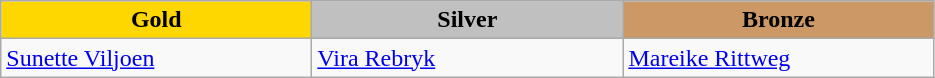<table class="wikitable" style="text-align:left">
<tr align="center">
<td width=200 bgcolor=gold><strong>Gold</strong></td>
<td width=200 bgcolor=silver><strong>Silver</strong></td>
<td width=200 bgcolor=CC9966><strong>Bronze</strong></td>
</tr>
<tr>
<td><a href='#'>Sunette Viljoen</a><br><em></em></td>
<td><a href='#'>Vira Rebryk</a><br><em></em></td>
<td><a href='#'>Mareike Rittweg</a><br><em></em></td>
</tr>
</table>
